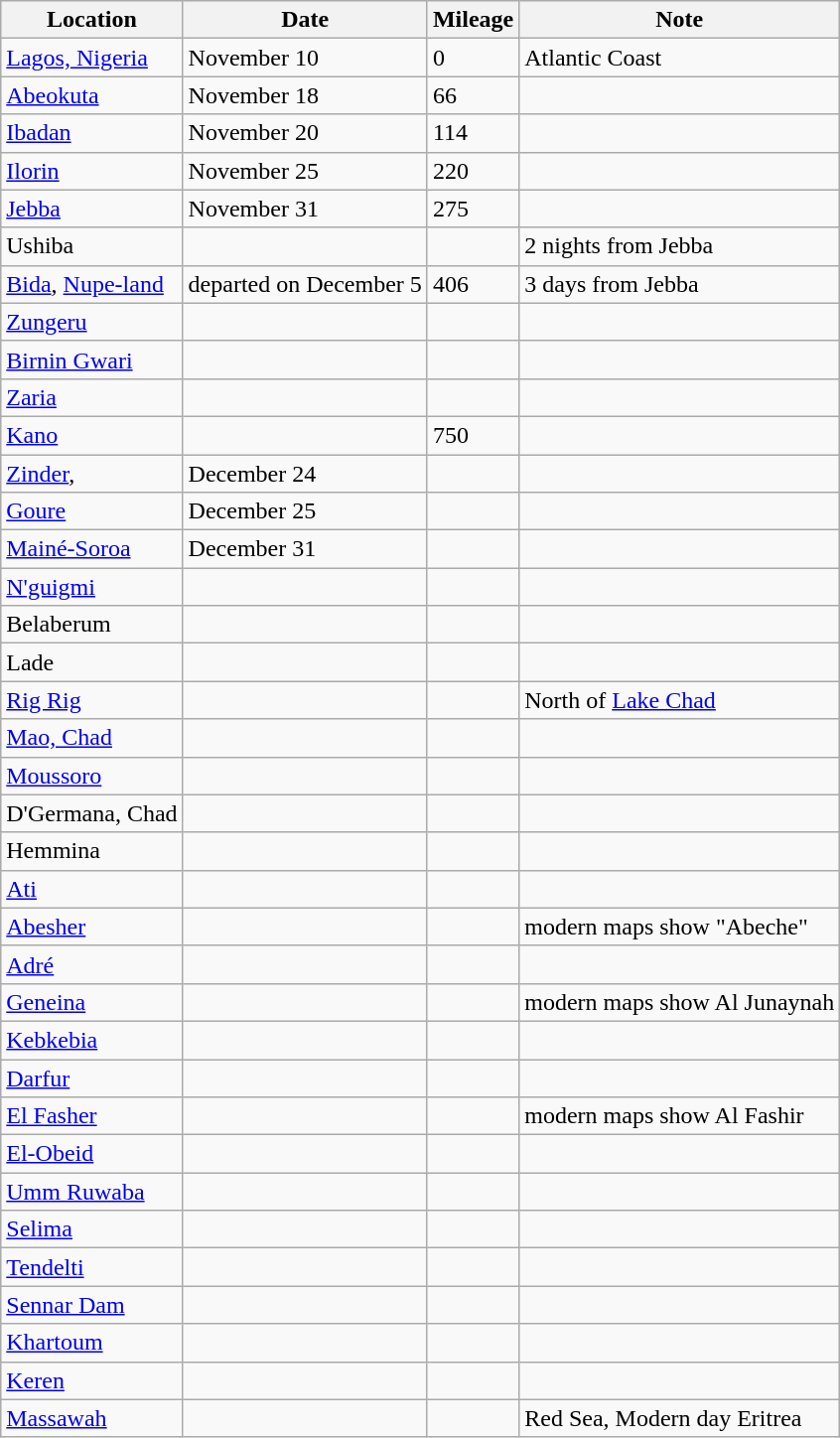<table class="wikitable">
<tr>
<th>Location</th>
<th>Date</th>
<th>Mileage</th>
<th>Note</th>
</tr>
<tr>
<td><a href='#'>Lagos, Nigeria</a></td>
<td>November 10</td>
<td>0</td>
<td>Atlantic Coast</td>
</tr>
<tr>
<td><a href='#'>Abeokuta</a></td>
<td>November 18</td>
<td>66</td>
<td></td>
</tr>
<tr>
<td><a href='#'>Ibadan</a></td>
<td>November 20</td>
<td>114</td>
<td></td>
</tr>
<tr>
<td><a href='#'>Ilorin</a></td>
<td>November 25</td>
<td>220</td>
<td></td>
</tr>
<tr>
<td><a href='#'>Jebba</a></td>
<td>November 31</td>
<td>275</td>
<td></td>
</tr>
<tr>
<td>Ushiba</td>
<td></td>
<td></td>
<td>2 nights from Jebba</td>
</tr>
<tr>
<td><a href='#'>Bida</a>, <a href='#'>Nupe-land</a></td>
<td>departed on December 5</td>
<td>406</td>
<td>3 days from Jebba</td>
</tr>
<tr>
<td><a href='#'>Zungeru</a></td>
<td></td>
<td></td>
<td></td>
</tr>
<tr>
<td><a href='#'>Birnin Gwari</a></td>
<td></td>
<td></td>
<td></td>
</tr>
<tr>
<td><a href='#'>Zaria</a></td>
<td></td>
<td></td>
<td></td>
</tr>
<tr>
<td><a href='#'>Kano</a></td>
<td></td>
<td>750</td>
<td></td>
</tr>
<tr>
<td><a href='#'>Zinder</a>,</td>
<td>December 24</td>
<td></td>
<td></td>
</tr>
<tr>
<td><a href='#'>Goure</a></td>
<td>December 25</td>
<td></td>
<td></td>
</tr>
<tr>
<td><a href='#'>Mainé-Soroa</a></td>
<td>December 31</td>
<td></td>
<td></td>
</tr>
<tr>
<td><a href='#'>N'guigmi</a></td>
<td></td>
<td></td>
<td></td>
</tr>
<tr>
<td>Belaberum</td>
<td></td>
<td></td>
<td></td>
</tr>
<tr>
<td>Lade</td>
<td></td>
<td></td>
<td></td>
</tr>
<tr>
<td><a href='#'>Rig Rig</a></td>
<td></td>
<td></td>
<td>North of <a href='#'>Lake Chad</a></td>
</tr>
<tr>
<td><a href='#'>Mao, Chad</a></td>
<td></td>
<td></td>
<td></td>
</tr>
<tr>
<td><a href='#'>Moussoro</a></td>
<td></td>
<td></td>
<td></td>
</tr>
<tr>
<td>D'Germana, Chad</td>
<td></td>
<td></td>
<td></td>
</tr>
<tr>
<td>Hemmina</td>
<td></td>
<td></td>
<td></td>
</tr>
<tr>
<td><a href='#'>Ati</a></td>
<td></td>
<td></td>
<td></td>
</tr>
<tr>
<td><a href='#'>Abesher</a></td>
<td></td>
<td></td>
<td>modern maps show "Abeche"</td>
</tr>
<tr>
<td><a href='#'>Adré</a></td>
<td></td>
<td></td>
<td></td>
</tr>
<tr>
<td><a href='#'>Geneina</a></td>
<td></td>
<td></td>
<td>modern maps show Al Junaynah</td>
</tr>
<tr>
<td><a href='#'>Kebkebia</a></td>
<td></td>
<td></td>
<td></td>
</tr>
<tr>
<td><a href='#'>Darfur</a></td>
<td></td>
<td></td>
<td></td>
</tr>
<tr>
<td><a href='#'>El Fasher</a></td>
<td></td>
<td></td>
<td>modern maps show Al Fashir</td>
</tr>
<tr>
<td><a href='#'>El-Obeid</a></td>
<td></td>
<td></td>
<td></td>
</tr>
<tr>
<td><a href='#'>Umm Ruwaba</a></td>
<td></td>
<td></td>
<td></td>
</tr>
<tr>
<td><a href='#'>Selima</a></td>
<td></td>
<td></td>
<td></td>
</tr>
<tr>
<td><a href='#'>Tendelti</a></td>
<td></td>
<td></td>
<td></td>
</tr>
<tr>
<td><a href='#'>Sennar Dam</a></td>
<td></td>
<td></td>
<td></td>
</tr>
<tr>
<td><a href='#'>Khartoum</a></td>
<td></td>
<td></td>
<td></td>
</tr>
<tr>
<td><a href='#'>Keren</a></td>
<td></td>
<td></td>
<td></td>
</tr>
<tr>
<td><a href='#'>Massawah</a></td>
<td></td>
<td></td>
<td>Red Sea, Modern day Eritrea</td>
</tr>
</table>
